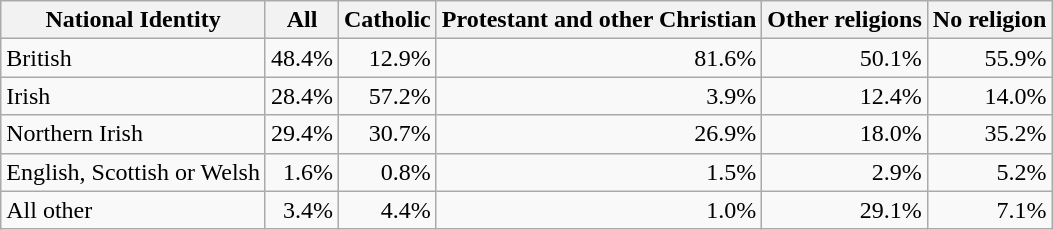<table class="wikitable sortable" style="text-align:right">
<tr>
<th>National Identity</th>
<th>All</th>
<th>Catholic</th>
<th>Protestant and other Christian</th>
<th>Other religions</th>
<th>No religion</th>
</tr>
<tr>
<td style="text-align:left">British</td>
<td>48.4%</td>
<td>12.9%</td>
<td>81.6%</td>
<td>50.1%</td>
<td>55.9%</td>
</tr>
<tr>
<td style="text-align:left">Irish</td>
<td>28.4%</td>
<td>57.2%</td>
<td>3.9%</td>
<td>12.4%</td>
<td>14.0%</td>
</tr>
<tr>
<td style="text-align:left">Northern Irish</td>
<td>29.4%</td>
<td>30.7%</td>
<td>26.9%</td>
<td>18.0%</td>
<td>35.2%</td>
</tr>
<tr>
<td style="text-align:left">English, Scottish or Welsh</td>
<td>1.6%</td>
<td>0.8%</td>
<td>1.5%</td>
<td>2.9%</td>
<td>5.2%</td>
</tr>
<tr>
<td style="text-align:left">All other</td>
<td>3.4%</td>
<td>4.4%</td>
<td>1.0%</td>
<td>29.1%</td>
<td>7.1%</td>
</tr>
</table>
